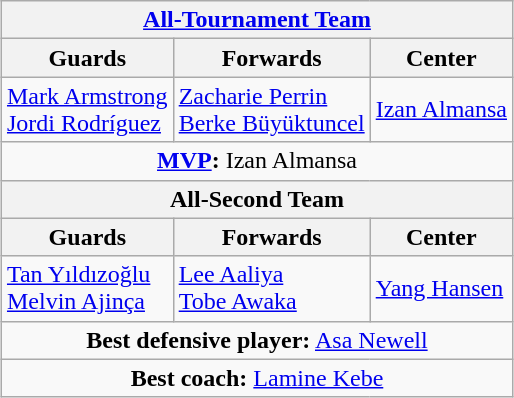<table class=wikitable style="margin:auto">
<tr>
<th colspan=3 align=center><a href='#'>All-Tournament Team</a></th>
</tr>
<tr>
<th>Guards</th>
<th>Forwards</th>
<th>Center</th>
</tr>
<tr>
<td> <a href='#'>Mark Armstrong</a><br> <a href='#'>Jordi Rodríguez</a></td>
<td> <a href='#'>Zacharie Perrin</a><br> <a href='#'>Berke Büyüktuncel</a></td>
<td> <a href='#'>Izan Almansa</a></td>
</tr>
<tr>
<td colspan=3 align=center><strong><a href='#'>MVP</a>:</strong>  Izan Almansa</td>
</tr>
<tr>
<th colspan=3 align=center>All-Second Team</th>
</tr>
<tr>
<th>Guards</th>
<th>Forwards</th>
<th>Center</th>
</tr>
<tr>
<td> <a href='#'>Tan Yıldızoğlu</a><br> <a href='#'>Melvin Ajinça</a></td>
<td> <a href='#'>Lee Aaliya</a><br> <a href='#'>Tobe Awaka</a></td>
<td> <a href='#'>Yang Hansen</a></td>
</tr>
<tr>
<td colspan=3 align=center><strong>Best defensive player:</strong>  <a href='#'>Asa Newell</a></td>
</tr>
<tr>
<td colspan=3 align=center><strong>Best coach:</strong>  <a href='#'>Lamine Kebe</a></td>
</tr>
</table>
